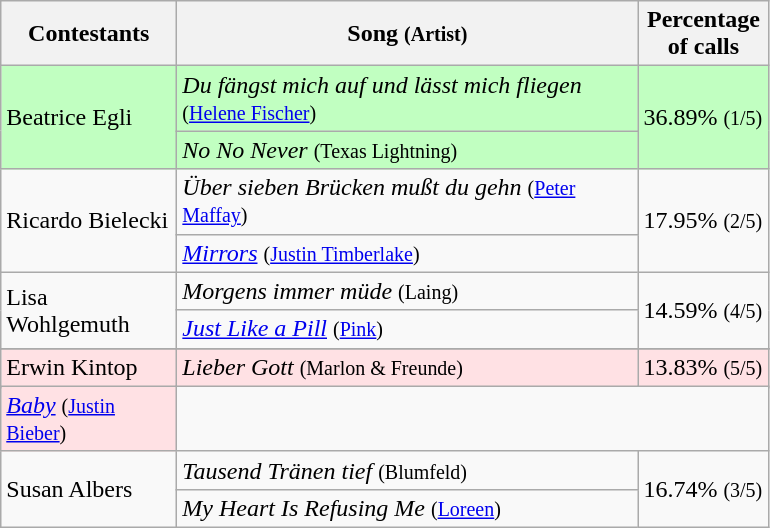<table class="wikitable">
<tr>
<th style="width:110px;">Contestants</th>
<th style="width:300px;">Song <small>(Artist)</small></th>
<th style="width:80px;">Percentage of calls</th>
</tr>
<tr style="background:#c1ffc1;">
<td align="left" rowspan=2>Beatrice Egli</td>
<td align="left"><em>Du fängst mich auf und lässt mich fliegen</em> <small>(<a href='#'>Helene Fischer</a>)</small></td>
<td rowspan=2>36.89% <small>(1/5)</small></td>
</tr>
<tr style="background:#c1ffc1;">
<td align="left"><em>No No Never</em> <small>(Texas Lightning)</small></td>
</tr>
<tr>
<td align="left" rowspan=2>Ricardo Bielecki</td>
<td align="left"><em>Über sieben Brücken mußt du gehn</em> <small>(<a href='#'>Peter Maffay</a>)</small></td>
<td rowspan=2>17.95% <small>(2/5)</small></td>
</tr>
<tr>
<td align="left"><em><a href='#'>Mirrors</a></em> <small>(<a href='#'>Justin Timberlake</a>)</small></td>
</tr>
<tr>
<td align="left" rowspan=2>Lisa Wohlgemuth</td>
<td align="left"><em>Morgens immer müde</em> <small>(Laing)</small></td>
<td rowspan=2>14.59% <small>(4/5)</small></td>
</tr>
<tr>
<td align="left"><em><a href='#'>Just Like a Pill</a></em> <small>(<a href='#'>Pink</a>)</small></td>
</tr>
<tr>
</tr>
<tr bgcolor="#FFE1E4">
<td align="left" rowspan=2>Erwin Kintop</td>
<td align="left"><em>Lieber Gott</em> <small>(Marlon & Freunde)</small></td>
<td rowspan=2>13.83% <small>(5/5)</small></td>
</tr>
<tr>
</tr>
<tr bgcolor="#FFE1E4">
<td align="left"><em><a href='#'>Baby</a></em> <small>(<a href='#'>Justin Bieber</a>)</small></td>
</tr>
<tr>
<td align="left" rowspan=2>Susan Albers</td>
<td align="left"><em>Tausend Tränen tief</em> <small>(Blumfeld)</small></td>
<td rowspan=2>16.74% <small>(3/5)</small></td>
</tr>
<tr>
<td align="left"><em>My Heart Is Refusing Me</em> <small>(<a href='#'>Loreen</a>)</small></td>
</tr>
</table>
